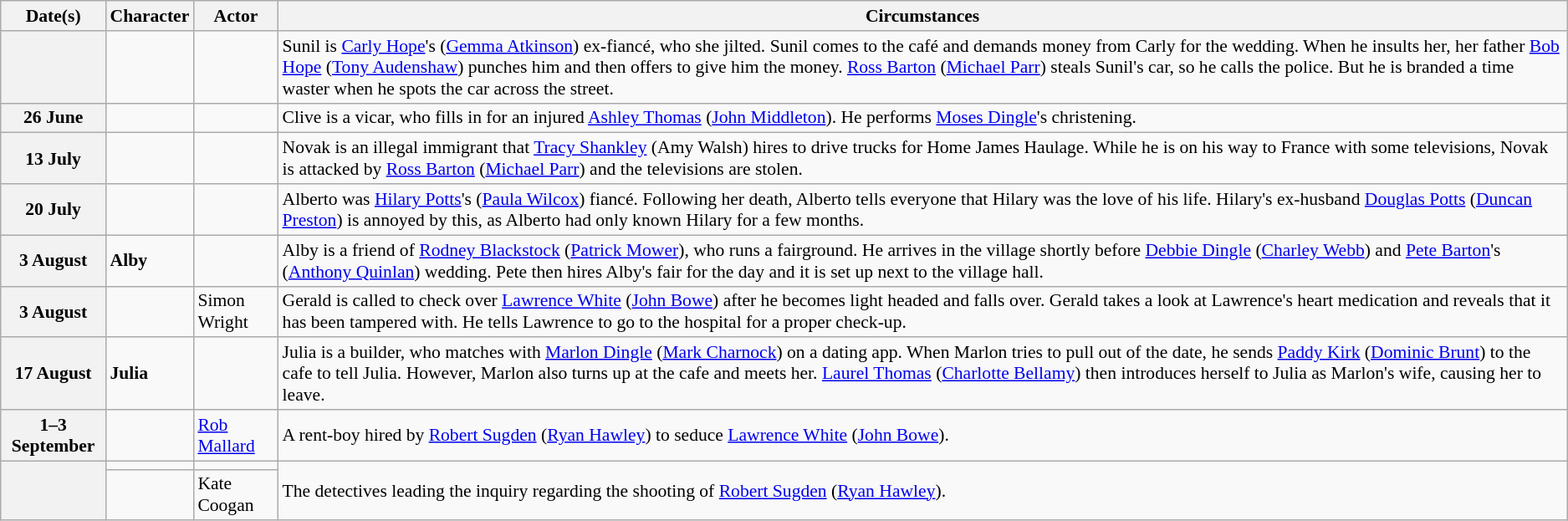<table class="wikitable plainrowheaders" style="font-size:90%">
<tr>
<th scope="col">Date(s)</th>
<th scope="col">Character</th>
<th scope="col">Actor</th>
<th scope="col">Circumstances</th>
</tr>
<tr>
<th scope="row"></th>
<td></td>
<td></td>
<td>Sunil is <a href='#'>Carly Hope</a>'s (<a href='#'>Gemma Atkinson</a>) ex-fiancé, who she jilted. Sunil comes to the café and demands money from Carly for the wedding. When he insults her, her father <a href='#'>Bob Hope</a> (<a href='#'>Tony Audenshaw</a>) punches him and then offers to give him the money. <a href='#'>Ross Barton</a> (<a href='#'>Michael Parr</a>) steals Sunil's car, so he calls the police. But he is branded a time waster when he spots the car across the street.</td>
</tr>
<tr>
<th scope="row">26 June</th>
<td></td>
<td></td>
<td>Clive is a vicar, who fills in for an injured <a href='#'>Ashley Thomas</a> (<a href='#'>John Middleton</a>). He performs <a href='#'>Moses Dingle</a>'s christening.</td>
</tr>
<tr>
<th scope="row">13 July</th>
<td></td>
<td></td>
<td>Novak is an illegal immigrant that <a href='#'>Tracy Shankley</a> (Amy Walsh) hires to drive trucks for Home James Haulage. While he is on his way to France with some televisions, Novak is attacked by <a href='#'>Ross Barton</a> (<a href='#'>Michael Parr</a>) and the televisions are stolen.</td>
</tr>
<tr>
<th scope="row">20 July</th>
<td></td>
<td></td>
<td>Alberto was <a href='#'>Hilary Potts</a>'s (<a href='#'>Paula Wilcox</a>) fiancé. Following her death, Alberto tells everyone that Hilary was the love of his life. Hilary's ex-husband <a href='#'>Douglas Potts</a> (<a href='#'>Duncan Preston</a>) is annoyed by this, as Alberto had only known Hilary for a few months.</td>
</tr>
<tr>
<th scope="row">3 August</th>
<td><strong>Alby</strong></td>
<td></td>
<td>Alby is a friend of <a href='#'>Rodney Blackstock</a> (<a href='#'>Patrick Mower</a>), who runs a fairground. He arrives in the village shortly before <a href='#'>Debbie Dingle</a> (<a href='#'>Charley Webb</a>) and <a href='#'>Pete Barton</a>'s (<a href='#'>Anthony Quinlan</a>) wedding. Pete then hires Alby's fair for the day and it is set up next to the village hall.</td>
</tr>
<tr>
<th scope="row">3 August</th>
<td></td>
<td>Simon Wright</td>
<td>Gerald is called to check over <a href='#'>Lawrence White</a> (<a href='#'>John Bowe</a>) after he becomes light headed and falls over. Gerald takes a look at Lawrence's heart medication and reveals that it has been tampered with. He tells Lawrence to go to the hospital for a proper check-up.</td>
</tr>
<tr>
<th scope="row">17 August</th>
<td><strong>Julia</strong></td>
<td></td>
<td>Julia is a builder, who matches with <a href='#'>Marlon Dingle</a> (<a href='#'>Mark Charnock</a>) on a dating app. When Marlon tries to pull out of the date, he sends <a href='#'>Paddy Kirk</a> (<a href='#'>Dominic Brunt</a>) to the cafe to tell Julia. However, Marlon also turns up at the cafe and meets her. <a href='#'>Laurel Thomas</a> (<a href='#'>Charlotte Bellamy</a>) then introduces herself to Julia as Marlon's wife, causing her to leave.</td>
</tr>
<tr>
<th scope="row">1–3 September</th>
<td></td>
<td><a href='#'>Rob Mallard</a></td>
<td>A rent-boy hired by <a href='#'>Robert Sugden</a> (<a href='#'>Ryan Hawley</a>) to seduce <a href='#'>Lawrence White</a> (<a href='#'>John Bowe</a>).</td>
</tr>
<tr>
<th scope="row" rowspan="2"></th>
<td> </td>
<td></td>
<td rowspan="2">The detectives leading the inquiry regarding the shooting of <a href='#'>Robert Sugden</a> (<a href='#'>Ryan Hawley</a>).</td>
</tr>
<tr>
<td> </td>
<td>Kate Coogan</td>
</tr>
</table>
